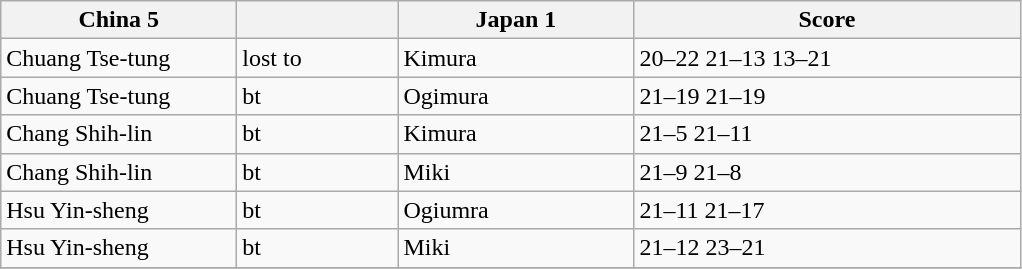<table class="wikitable">
<tr>
<th width=150> China 5</th>
<th width=100></th>
<th width=150> Japan 1</th>
<th width=250>Score</th>
</tr>
<tr>
<td>Chuang Tse-tung</td>
<td>lost to</td>
<td>Kimura</td>
<td>20–22 21–13 13–21</td>
</tr>
<tr>
<td>Chuang Tse-tung</td>
<td>bt</td>
<td>Ogimura</td>
<td>21–19 21–19</td>
</tr>
<tr>
<td>Chang Shih-lin</td>
<td>bt</td>
<td>Kimura</td>
<td>21–5 21–11</td>
</tr>
<tr>
<td>Chang Shih-lin</td>
<td>bt</td>
<td>Miki</td>
<td>21–9 21–8</td>
</tr>
<tr>
<td>Hsu Yin-sheng</td>
<td>bt</td>
<td>Ogiumra</td>
<td>21–11 21–17</td>
</tr>
<tr>
<td>Hsu Yin-sheng</td>
<td>bt</td>
<td>Miki</td>
<td>21–12 23–21</td>
</tr>
<tr>
</tr>
</table>
